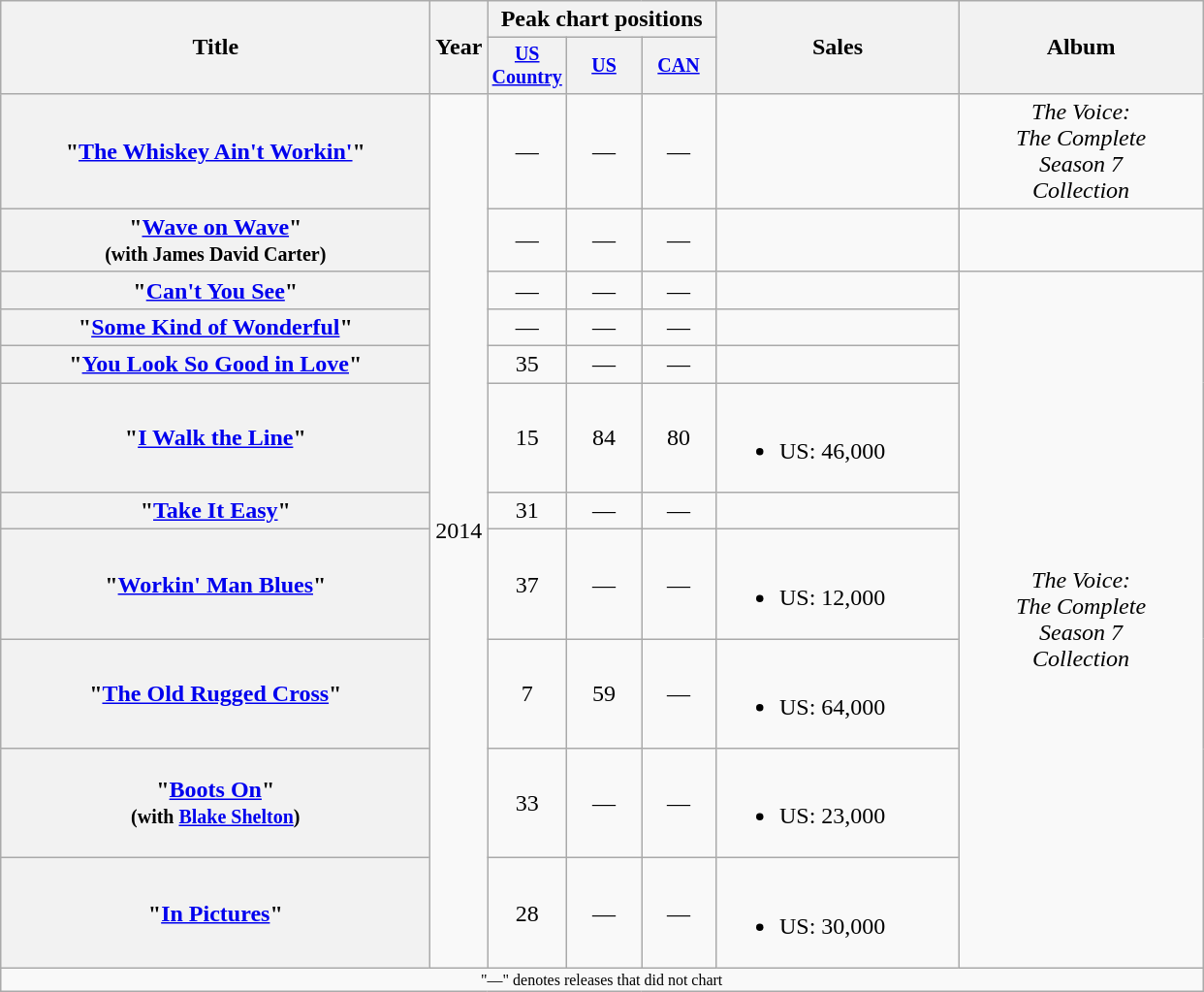<table class="wikitable plainrowheaders" style="text-align:center;">
<tr>
<th rowspan="2" style="width:18em;">Title</th>
<th rowspan="2">Year</th>
<th colspan="3">Peak chart positions</th>
<th rowspan="2" style="width:10em;">Sales</th>
<th rowspan="2" style="width:10em;">Album</th>
</tr>
<tr style="font-size:smaller;">
<th style="width:45px;"><a href='#'>US<br>Country</a></th>
<th style="width:45px;"><a href='#'>US</a></th>
<th style="width:45px;"><a href='#'>CAN</a></th>
</tr>
<tr>
<th scope="row">"<a href='#'>The Whiskey Ain't Workin'</a>"</th>
<td rowspan="11">2014</td>
<td>—</td>
<td>—</td>
<td>—</td>
<td style="text-align:left;"></td>
<td><em>The Voice:<br>The Complete<br>Season 7<br>Collection</em></td>
</tr>
<tr>
<th scope="row">"<a href='#'>Wave on Wave</a>"<br><small>(with James David Carter)</small></th>
<td>—</td>
<td>—</td>
<td>—</td>
<td style="text-align:left;"></td>
<td></td>
</tr>
<tr>
<th scope="row">"<a href='#'>Can't You See</a>"</th>
<td>—</td>
<td>—</td>
<td>—</td>
<td style="text-align:left;"></td>
<td rowspan="9"><em>The Voice:<br>The Complete<br>Season 7<br>Collection</em></td>
</tr>
<tr>
<th scope="row">"<a href='#'>Some Kind of Wonderful</a>"</th>
<td>—</td>
<td>—</td>
<td>—</td>
<td style="text-align:left;"></td>
</tr>
<tr>
<th scope="row">"<a href='#'>You Look So Good in Love</a>"</th>
<td>35</td>
<td>—</td>
<td>—</td>
<td style="text-align:left;"></td>
</tr>
<tr>
<th scope="row">"<a href='#'>I Walk the Line</a>"</th>
<td>15</td>
<td>84</td>
<td>80</td>
<td style="text-align:left;"><br><ul><li>US: 46,000</li></ul></td>
</tr>
<tr>
<th scope="row">"<a href='#'>Take It Easy</a>"</th>
<td>31</td>
<td>—</td>
<td>—</td>
<td style="text-align:left;"></td>
</tr>
<tr>
<th scope="row">"<a href='#'>Workin' Man Blues</a>"</th>
<td>37</td>
<td>—</td>
<td>—</td>
<td style="text-align:left;"><br><ul><li>US: 12,000</li></ul></td>
</tr>
<tr>
<th scope="row">"<a href='#'>The Old Rugged Cross</a>"</th>
<td>7</td>
<td>59</td>
<td>—</td>
<td style="text-align:left;"><br><ul><li>US: 64,000</li></ul></td>
</tr>
<tr>
<th scope="row">"<a href='#'>Boots On</a>"<br><small>(with <a href='#'>Blake Shelton</a>)</small></th>
<td>33</td>
<td>—</td>
<td>—</td>
<td style="text-align:left;"><br><ul><li>US: 23,000</li></ul></td>
</tr>
<tr>
<th scope="row">"<a href='#'>In Pictures</a>"</th>
<td>28</td>
<td>—</td>
<td>—</td>
<td style="text-align:left;"><br><ul><li>US: 30,000</li></ul></td>
</tr>
<tr>
<td colspan="7" style="font-size:8pt">"—" denotes releases that did not chart</td>
</tr>
</table>
